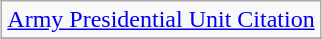<table class="wikitable" style="margin:1em auto; text-align: center">
<tr>
<td colspan="3" align="center"><a href='#'>Army Presidential Unit Citation</a></td>
</tr>
<tr>
</tr>
</table>
